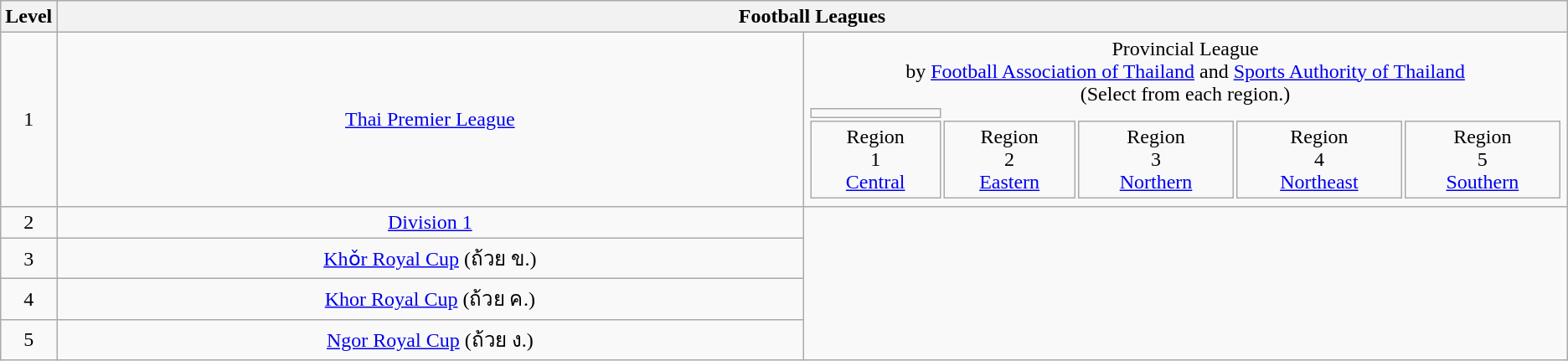<table class="wikitable" style="text-align: center;">
<tr>
<th>Level</th>
<th colspan=6>Football Leagues</th>
</tr>
<tr>
<td>1</td>
<td width="50%"><a href='#'>Thai Premier League</a></td>
<td rowspan =1 width="50%" valign="top">Provincial League <br>by <a href='#'>Football Association of Thailand</a> and <a href='#'>Sports Authority of Thailand</a><br> (Select from each region.)<br><table border=0 width="100%" >
<tr>
<td></td>
</tr>
<tr>
<td>Region <br> 1 <br> <a href='#'>Central</a></td>
<td>Region <br> 2 <br> <a href='#'>Eastern</a></td>
<td>Region <br> 3 <br> <a href='#'>Northern</a></td>
<td>Region <br> 4 <br> <a href='#'>Northeast</a></td>
<td>Region <br> 5 <br> <a href='#'>Southern</a></td>
</tr>
</table>
</td>
</tr>
<tr>
<td>2</td>
<td><a href='#'>Division 1</a></td>
</tr>
<tr>
<td>3</td>
<td><a href='#'>Khǒr Royal Cup</a> (ถ้วย ข.)</td>
</tr>
<tr>
<td>4</td>
<td><a href='#'>Khor Royal Cup</a> (ถ้วย ค.)</td>
</tr>
<tr>
<td>5</td>
<td><a href='#'>Ngor Royal Cup</a> (ถ้วย ง.)</td>
</tr>
</table>
